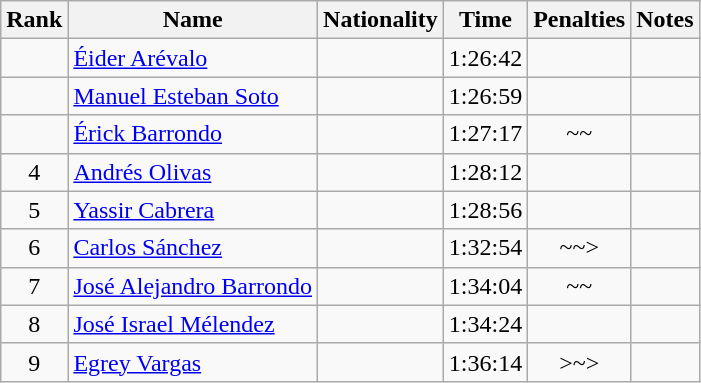<table class="wikitable sortable" style="text-align:center">
<tr>
<th>Rank</th>
<th>Name</th>
<th>Nationality</th>
<th>Time</th>
<th>Penalties</th>
<th>Notes</th>
</tr>
<tr>
<td></td>
<td align=left><a href='#'>Éider Arévalo</a></td>
<td align=left></td>
<td>1:26:42</td>
<td></td>
<td></td>
</tr>
<tr>
<td></td>
<td align=left><a href='#'>Manuel Esteban Soto</a></td>
<td align=left></td>
<td>1:26:59</td>
<td></td>
<td></td>
</tr>
<tr>
<td></td>
<td align=left><a href='#'>Érick Barrondo</a></td>
<td align=left></td>
<td>1:27:17</td>
<td>~~</td>
<td></td>
</tr>
<tr>
<td>4</td>
<td align=left><a href='#'>Andrés Olivas</a></td>
<td align=left></td>
<td>1:28:12</td>
<td></td>
<td></td>
</tr>
<tr>
<td>5</td>
<td align=left><a href='#'>Yassir Cabrera</a></td>
<td align=left></td>
<td>1:28:56</td>
<td></td>
<td></td>
</tr>
<tr>
<td>6</td>
<td align=left><a href='#'>Carlos Sánchez</a></td>
<td align=left></td>
<td>1:32:54</td>
<td>~~></td>
<td></td>
</tr>
<tr>
<td>7</td>
<td align=left><a href='#'>José Alejandro Barrondo</a></td>
<td align=left></td>
<td>1:34:04</td>
<td>~~</td>
<td></td>
</tr>
<tr>
<td>8</td>
<td align=left><a href='#'>José Israel Mélendez</a></td>
<td align=left></td>
<td>1:34:24</td>
<td></td>
<td></td>
</tr>
<tr>
<td>9</td>
<td align=left><a href='#'>Egrey Vargas</a></td>
<td align=left></td>
<td>1:36:14</td>
<td>>~></td>
<td></td>
</tr>
</table>
